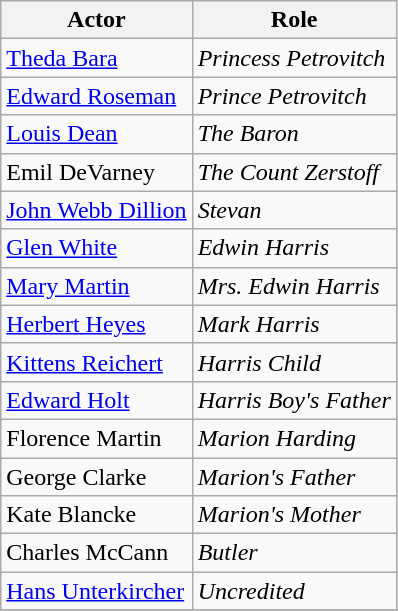<table class="wikitable">
<tr>
<th>Actor</th>
<th>Role</th>
</tr>
<tr>
<td><a href='#'>Theda Bara</a></td>
<td><em>Princess Petrovitch</em></td>
</tr>
<tr>
<td><a href='#'>Edward Roseman</a></td>
<td><em>Prince Petrovitch</em></td>
</tr>
<tr>
<td><a href='#'>Louis Dean</a></td>
<td><em>The Baron</em></td>
</tr>
<tr>
<td>Emil DeVarney</td>
<td><em>The Count Zerstoff</em></td>
</tr>
<tr>
<td><a href='#'>John Webb Dillion</a></td>
<td><em>Stevan</em></td>
</tr>
<tr>
<td><a href='#'>Glen White</a></td>
<td><em>Edwin Harris</em></td>
</tr>
<tr>
<td><a href='#'>Mary Martin</a></td>
<td><em>Mrs. Edwin Harris</em></td>
</tr>
<tr>
<td><a href='#'>Herbert Heyes</a></td>
<td><em>Mark Harris</em></td>
</tr>
<tr>
<td><a href='#'>Kittens Reichert</a></td>
<td><em>Harris Child</em></td>
</tr>
<tr>
<td><a href='#'>Edward Holt</a></td>
<td><em>Harris Boy's Father</em></td>
</tr>
<tr>
<td>Florence Martin</td>
<td><em>Marion Harding</em></td>
</tr>
<tr>
<td>George Clarke</td>
<td><em>Marion's Father</em></td>
</tr>
<tr>
<td>Kate Blancke</td>
<td><em>Marion's Mother</em></td>
</tr>
<tr>
<td>Charles McCann</td>
<td><em>Butler</em></td>
</tr>
<tr>
<td><a href='#'>Hans Unterkircher</a></td>
<td><em>Uncredited</em></td>
</tr>
<tr>
</tr>
</table>
